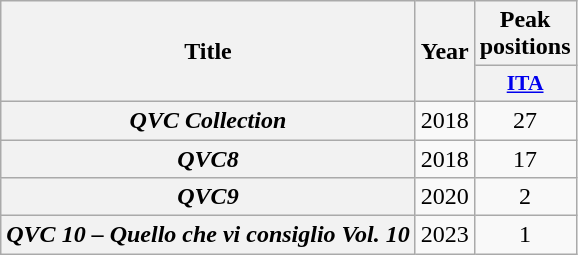<table class="wikitable plainrowheaders" style="text-align:center">
<tr>
<th scope="col" rowspan="2">Title</th>
<th scope="col" rowspan="2">Year</th>
<th scope="col" colspan="1">Peak positions</th>
</tr>
<tr>
<th scope="col" style="width:3em;font-size:90%;"><a href='#'>ITA</a><br></th>
</tr>
<tr>
<th scope="row"><em>QVC Collection</em></th>
<td>2018</td>
<td>27</td>
</tr>
<tr>
<th scope="row"><em>QVC8</em></th>
<td>2018</td>
<td>17</td>
</tr>
<tr>
<th scope="row"><em>QVC9</em></th>
<td>2020</td>
<td>2</td>
</tr>
<tr>
<th scope="row"><em>QVC 10 – Quello che vi consiglio Vol. 10</em></th>
<td>2023</td>
<td>1<br></td>
</tr>
</table>
